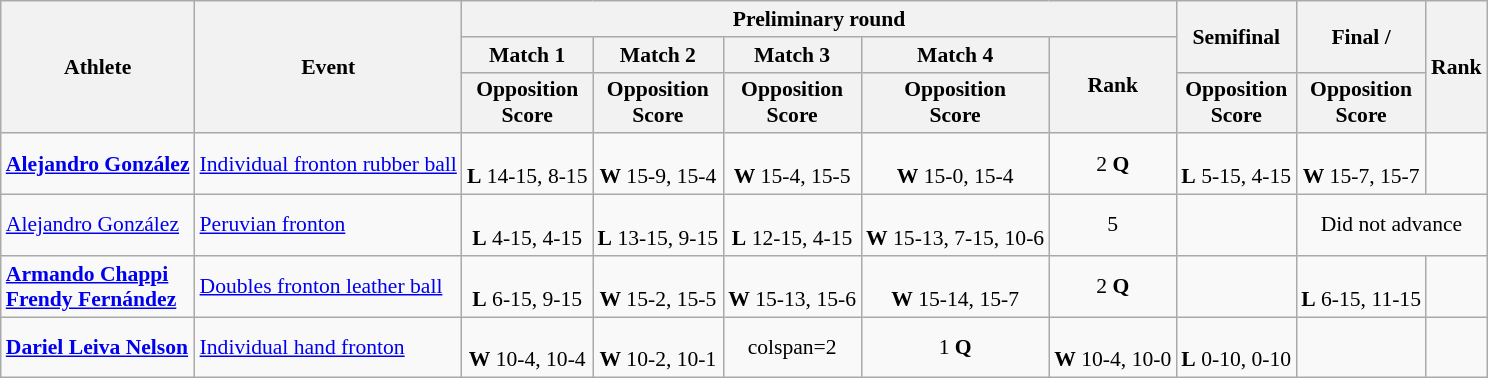<table class="wikitable" border="1" style="font-size:90%">
<tr>
<th rowspan=3>Athlete</th>
<th rowspan=3>Event</th>
<th colspan=5>Preliminary round</th>
<th rowspan=2>Semifinal</th>
<th rowspan=2>Final / </th>
<th rowspan=3>Rank</th>
</tr>
<tr>
<th>Match 1</th>
<th>Match 2</th>
<th>Match 3</th>
<th>Match 4</th>
<th rowspan=2>Rank</th>
</tr>
<tr>
<th>Opposition<br>Score</th>
<th>Opposition<br>Score</th>
<th>Opposition<br>Score</th>
<th>Opposition<br>Score</th>
<th>Opposition<br>Score</th>
<th>Opposition<br>Score</th>
</tr>
<tr align=center>
<td align=left><strong><a href='#'>Alejandro González</a></strong></td>
<td align=left><a href='#'>Individual fronton rubber ball</a></td>
<td><br><strong>L</strong> 14-15, 8-15</td>
<td><br><strong>W</strong> 15-9, 15-4</td>
<td><br><strong>W</strong> 15-4, 15-5</td>
<td><br><strong>W</strong> 15-0, 15-4</td>
<td>2 <strong>Q</strong></td>
<td><br><strong>L</strong> 5-15, 4-15</td>
<td><br><strong>W</strong> 15-7, 15-7</td>
<td></td>
</tr>
<tr align=center>
<td align=left><a href='#'>Alejandro González</a></td>
<td align=left><a href='#'>Peruvian fronton</a></td>
<td><br><strong>L</strong> 4-15, 4-15</td>
<td><br><strong>L</strong> 13-15, 9-15</td>
<td><br><strong>L</strong> 12-15, 4-15</td>
<td><br><strong>W</strong> 15-13, 7-15, 10-6</td>
<td>5</td>
<td></td>
<td colspan=2>Did not advance</td>
</tr>
<tr align=center>
<td align=left><strong><a href='#'>Armando Chappi</a><br><a href='#'>Frendy Fernández</a></strong></td>
<td align=left><a href='#'>Doubles fronton leather ball</a></td>
<td><br><strong>L</strong> 6-15, 9-15</td>
<td><br><strong>W</strong> 15-2, 15-5</td>
<td><br><strong>W</strong> 15-13, 15-6</td>
<td><br><strong>W</strong> 15-14, 15-7</td>
<td>2 <strong>Q</strong></td>
<td></td>
<td><br><strong>L</strong> 6-15, 11-15</td>
<td></td>
</tr>
<tr align=center>
<td align=left><strong><a href='#'>Dariel Leiva Nelson</a></strong></td>
<td align=left><a href='#'>Individual hand fronton</a></td>
<td><br><strong>W</strong> 10-4, 10-4</td>
<td><br><strong>W</strong> 10-2, 10-1</td>
<td>colspan=2 </td>
<td>1 <strong>Q</strong></td>
<td><br><strong>W</strong> 10-4, 10-0</td>
<td><br><strong>L</strong> 0-10, 0-10</td>
<td></td>
</tr>
</table>
